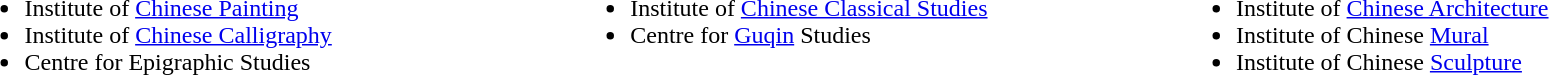<table border="0" cellpadding="5" width="96%">
<tr ---- valign="top">
<td width="32%"></td>
<td width="32%"></td>
<td width="32%"></td>
</tr>
<tr ---->
<td valign="top"><br><ul><li>Institute of <a href='#'>Chinese Painting</a></li><li>Institute of <a href='#'>Chinese Calligraphy</a></li><li>Centre for Epigraphic Studies</li></ul></td>
<td valign="top"><br><ul><li>Institute of <a href='#'>Chinese Classical Studies</a></li><li>Centre for <a href='#'>Guqin</a> Studies</li></ul></td>
<td valign="top"><br><ul><li>Institute of <a href='#'>Chinese Architecture</a></li><li>Institute of Chinese <a href='#'>Mural</a></li><li>Institute of Chinese <a href='#'>Sculpture</a></li></ul></td>
</tr>
</table>
